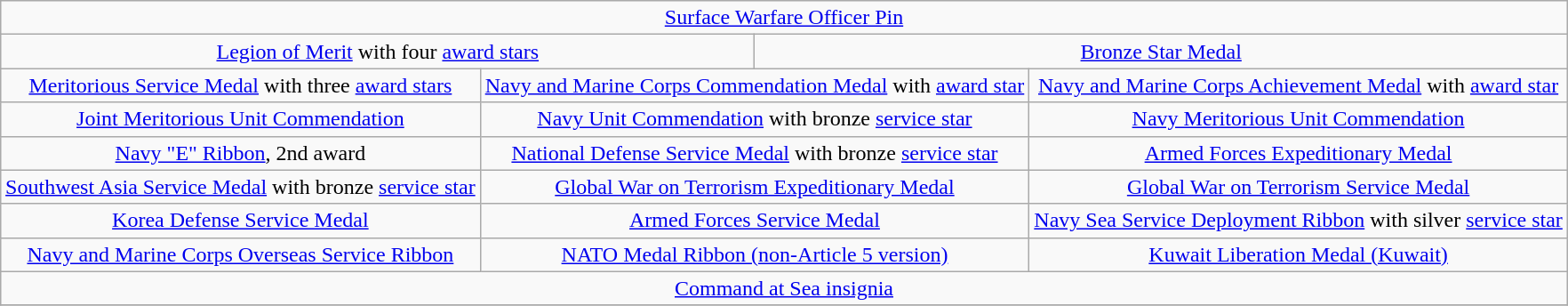<table class="wikitable" style="margin:1em auto; text-align:center;">
<tr>
<td colspan="6"><a href='#'>Surface Warfare Officer Pin</a></td>
</tr>
<tr>
<td colspan="3"><a href='#'>Legion of Merit</a> with four <a href='#'>award stars</a></td>
<td colspan="3"><a href='#'>Bronze Star Medal</a></td>
</tr>
<tr>
<td colspan="2"><a href='#'>Meritorious Service Medal</a> with three <a href='#'>award stars</a></td>
<td colspan="2"><a href='#'>Navy and Marine Corps Commendation Medal</a> with <a href='#'>award star</a></td>
<td colspan="2"><a href='#'>Navy and Marine Corps Achievement Medal</a> with <a href='#'>award star</a></td>
</tr>
<tr>
<td colspan="2"><a href='#'>Joint Meritorious Unit Commendation</a></td>
<td colspan="2"><a href='#'>Navy Unit Commendation</a> with bronze <a href='#'>service star</a></td>
<td colspan="2"><a href='#'>Navy Meritorious Unit Commendation</a></td>
</tr>
<tr>
<td colspan="2"><a href='#'>Navy "E" Ribbon</a>, 2nd award</td>
<td colspan="2"><a href='#'>National Defense Service Medal</a> with bronze <a href='#'>service star</a></td>
<td colspan="2"><a href='#'>Armed Forces Expeditionary Medal</a></td>
</tr>
<tr>
<td colspan="2"><a href='#'>Southwest Asia Service Medal</a> with bronze <a href='#'>service star</a></td>
<td colspan="2"><a href='#'>Global War on Terrorism Expeditionary Medal</a></td>
<td colspan="2"><a href='#'>Global War on Terrorism Service Medal</a></td>
</tr>
<tr>
<td colspan="2"><a href='#'>Korea Defense Service Medal</a></td>
<td colspan="2"><a href='#'>Armed Forces Service Medal</a></td>
<td colspan="2"><a href='#'>Navy Sea Service Deployment Ribbon</a> with silver <a href='#'>service star</a></td>
</tr>
<tr>
<td colspan="2"><a href='#'>Navy and Marine Corps Overseas Service Ribbon</a></td>
<td colspan="2"><a href='#'>NATO Medal Ribbon (non-Article 5 version)</a></td>
<td colspan="2"><a href='#'>Kuwait Liberation Medal (Kuwait)</a></td>
</tr>
<tr>
<td colspan="6"><a href='#'>Command at Sea insignia</a></td>
</tr>
<tr>
</tr>
</table>
